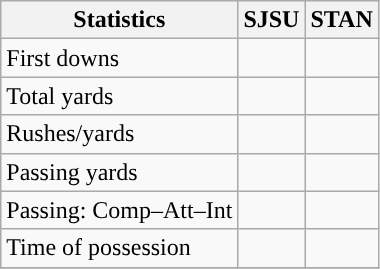<table class="wikitable" style="float: left;">
<tr>
<th>Statistics</th>
<th>SJSU</th>
<th>STAN</th>
</tr>
<tr>
<td>First downs</td>
<td></td>
<td></td>
</tr>
<tr>
<td>Total yards</td>
<td></td>
<td></td>
</tr>
<tr>
<td>Rushes/yards</td>
<td></td>
<td></td>
</tr>
<tr>
<td>Passing yards</td>
<td></td>
<td></td>
</tr>
<tr>
<td>Passing: Comp–Att–Int</td>
<td></td>
<td></td>
</tr>
<tr>
<td>Time of possession</td>
<td></td>
<td></td>
</tr>
<tr>
</tr>
</table>
